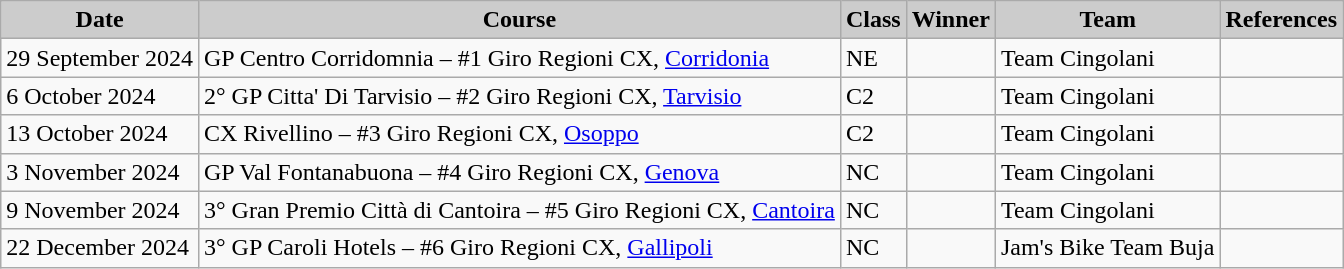<table class="wikitable sortable alternance ">
<tr>
<th scope="col" style="background-color:#CCCCCC;">Date</th>
<th scope="col" style="background-color:#CCCCCC;">Course</th>
<th scope="col" style="background-color:#CCCCCC;">Class</th>
<th scope="col" style="background-color:#CCCCCC;">Winner</th>
<th scope="col" style="background-color:#CCCCCC;">Team</th>
<th scope="col" style="background-color:#CCCCCC;">References</th>
</tr>
<tr>
<td>29 September 2024</td>
<td> GP Centro Corridomnia – #1 Giro Regioni CX, <a href='#'>Corridonia</a></td>
<td>NE</td>
<td></td>
<td>Team Cingolani</td>
<td></td>
</tr>
<tr>
<td>6 October 2024</td>
<td> 2° GP Citta' Di Tarvisio – #2 Giro Regioni CX, <a href='#'>Tarvisio</a></td>
<td>C2</td>
<td></td>
<td>Team Cingolani</td>
<td></td>
</tr>
<tr>
<td>13 October 2024</td>
<td> CX Rivellino – #3 Giro Regioni CX, <a href='#'>Osoppo</a></td>
<td>C2</td>
<td></td>
<td>Team Cingolani</td>
<td></td>
</tr>
<tr>
<td>3 November 2024</td>
<td> GP Val Fontanabuona – #4 Giro Regioni CX, <a href='#'>Genova</a></td>
<td>NC</td>
<td></td>
<td>Team Cingolani</td>
<td></td>
</tr>
<tr>
<td>9 November 2024</td>
<td> 3° Gran Premio Città di Cantoira – #5 Giro Regioni CX, <a href='#'>Cantoira</a></td>
<td>NC</td>
<td></td>
<td>Team Cingolani</td>
<td></td>
</tr>
<tr>
<td>22 December 2024</td>
<td> 3° GP Caroli Hotels – #6 Giro Regioni CX, <a href='#'>Gallipoli</a></td>
<td>NC</td>
<td></td>
<td>Jam's Bike Team Buja</td>
<td></td>
</tr>
</table>
